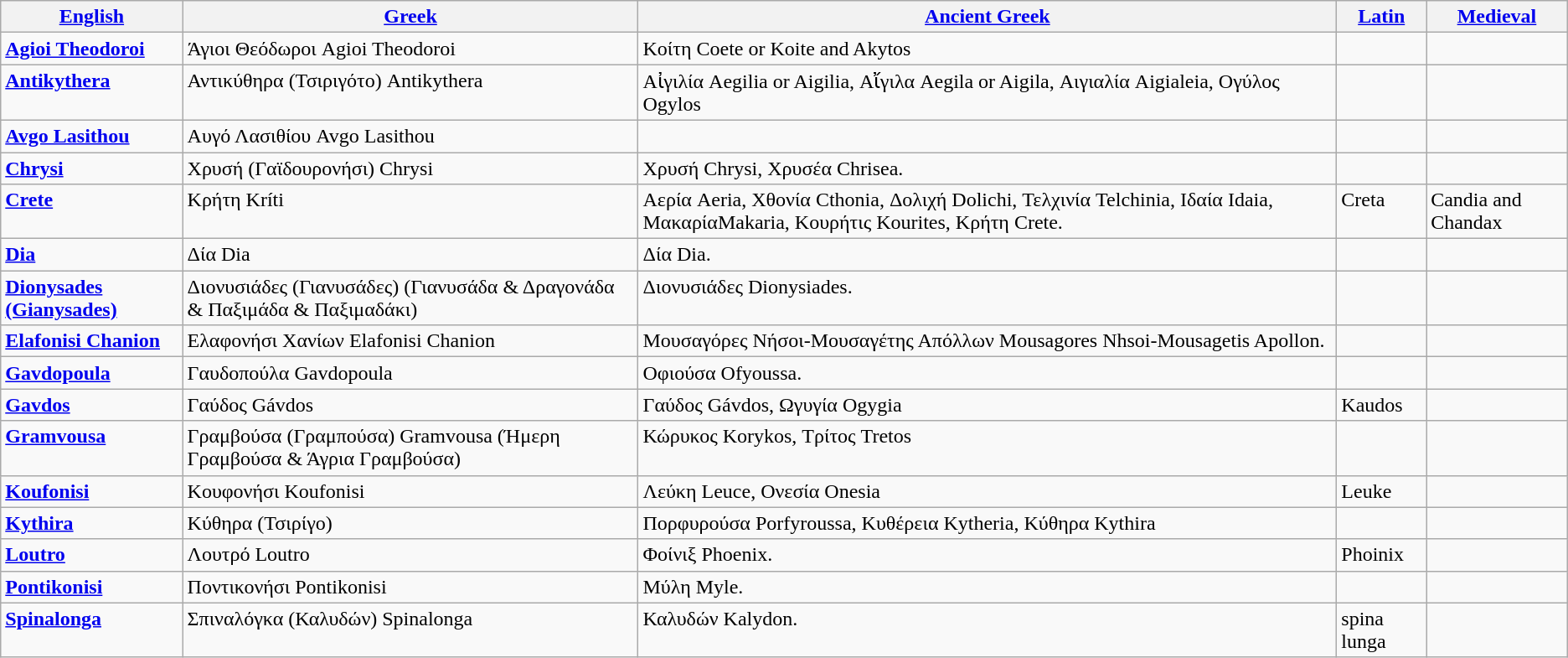<table class=wikitable>
<tr>
<th><a href='#'>English</a></th>
<th><a href='#'>Greek</a></th>
<th><a href='#'>Ancient Greek</a></th>
<th><a href='#'>Latin</a></th>
<th><a href='#'>Medieval</a></th>
</tr>
<tr valign="top">
<td><strong><a href='#'>Agioi Theodoroi</a></strong></td>
<td>Άγιοι Θεόδωροι Agioi Theodoroi</td>
<td>Κοίτη Coete or Koite and Akytos</td>
<td></td>
<td></td>
</tr>
<tr valign="top">
<td><strong><a href='#'>Antikythera</a></strong></td>
<td>Αντικύθηρα (Τσιριγότο) Antikythera</td>
<td>Αἰγιλία Aegilia or Aigilia, Αἴγιλα Aegila or Aigila, Αιγιαλία Aigialeia, Ογύλος Ogylos</td>
<td></td>
<td></td>
</tr>
<tr valign="top">
<td><strong><a href='#'>Avgo Lasithou</a></strong></td>
<td>Αυγό Λασιθίου Avgo Lasithou</td>
<td></td>
<td></td>
<td></td>
</tr>
<tr valign="top">
<td><strong><a href='#'>Chrysi</a></strong></td>
<td>Χρυσή (Γαϊδουρονήσι) Chrysi</td>
<td>Χρυσή Chrysi, Χρυσέα Chrisea.</td>
<td></td>
<td></td>
</tr>
<tr valign="top">
<td><strong><a href='#'>Crete</a></strong></td>
<td>Κρήτη Kríti</td>
<td>Αερία Aeria, Χθονία Cthonia, Δολιχή Dolichi, Τελχινία Telchinia, Ιδαία Idaia, ΜακαρίαMakaria, Κουρήτις Kourites, Κρήτη Crete.</td>
<td>Creta</td>
<td>Candia and Chandax</td>
</tr>
<tr valign="top">
<td><strong><a href='#'>Dia</a></strong></td>
<td>Δία Dia</td>
<td>Δία Dia.</td>
<td></td>
<td></td>
</tr>
<tr valign="top">
<td><strong><a href='#'>Dionysades (Gianysades)</a></strong></td>
<td>Διονυσιάδες (Γιανυσάδες) (Γιανυσάδα & Δραγονάδα & Παξιμάδα & Παξιμαδάκι)</td>
<td>Διονυσιάδες Dionysiades.</td>
<td></td>
</tr>
<tr valign="top">
<td><strong><a href='#'>Elafonisi Chanion</a></strong></td>
<td>Ελαφονήσι Χανίων Elafonisi Chanion</td>
<td>Μουσαγόρες Νήσοι-Μουσαγέτης Απόλλων Mousagores Nhsoi-Mousagetis Apollon.</td>
<td></td>
<td></td>
</tr>
<tr valign="top">
<td><strong><a href='#'>Gavdopoula</a></strong></td>
<td>Γαυδοπούλα Gavdopoula</td>
<td>Οφιούσα Ofyoussa.</td>
<td></td>
<td></td>
</tr>
<tr valign="top">
<td><strong><a href='#'>Gavdos</a></strong></td>
<td>Γαύδος Gávdos</td>
<td>Γαύδος Gávdos, Ωγυγία Ogygia</td>
<td>Kaudos</td>
<td></td>
</tr>
<tr valign="top">
<td><strong><a href='#'>Gramvousa</a></strong></td>
<td>Γραμβούσα (Γραμπούσα) Gramvousa (Ήμερη Γραμβούσα & Άγρια Γραμβούσα)</td>
<td>Κώρυκος Korykos, Τρίτος Tretos</td>
<td></td>
<td></td>
</tr>
<tr valign="top">
<td><strong><a href='#'>Koufonisi</a></strong></td>
<td>Κουφονήσι Koufonisi</td>
<td>Λεύκη Leuce, Ονεσία Onesia</td>
<td>Leuke</td>
<td></td>
</tr>
<tr valign="top">
<td><strong><a href='#'>Kythira</a></strong></td>
<td>Κύθηρα (Τσιρίγο)</td>
<td>Πορφυρούσα Porfyroussa, Κυθέρεια Kytheria, Κύθηρα Kythira</td>
<td></td>
<td></td>
</tr>
<tr valign="top">
<td><strong><a href='#'>Loutro</a></strong></td>
<td>Λουτρό Loutro</td>
<td>Φοίνιξ Phoenix.</td>
<td>Phoinix</td>
<td></td>
</tr>
<tr valign="top">
<td><strong><a href='#'>Pontikonisi</a></strong></td>
<td>Ποντικονήσι Pontikonisi</td>
<td>Μύλη Myle.</td>
<td></td>
<td></td>
</tr>
<tr valign="top">
<td><strong><a href='#'>Spinalonga</a></strong></td>
<td>Σπιναλόγκα (Καλυδών) Spinalonga</td>
<td>Καλυδών Kalydon.</td>
<td>spina lunga</td>
<td></td>
</tr>
</table>
